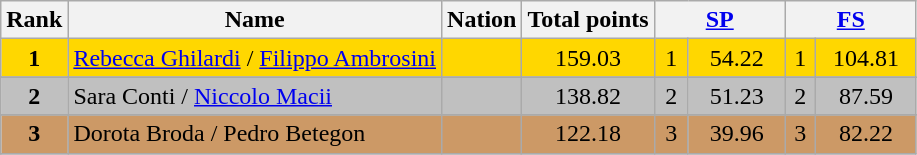<table class="wikitable sortable">
<tr>
<th>Rank</th>
<th>Name</th>
<th>Nation</th>
<th>Total points</th>
<th colspan="2" width="80px"><a href='#'>SP</a></th>
<th colspan="2" width="80px"><a href='#'>FS</a></th>
</tr>
<tr bgcolor="gold">
<td align="center"><strong>1</strong></td>
<td><a href='#'>Rebecca Ghilardi</a> / <a href='#'>Filippo Ambrosini</a></td>
<td></td>
<td align="center">159.03</td>
<td align="center">1</td>
<td align="center">54.22</td>
<td align="center">1</td>
<td align="center">104.81</td>
</tr>
<tr>
</tr>
<tr bgcolor="silver">
<td align="center"><strong>2</strong></td>
<td>Sara Conti / <a href='#'>Niccolo Macii</a></td>
<td></td>
<td align="center">138.82</td>
<td align="center">2</td>
<td align="center">51.23</td>
<td align="center">2</td>
<td align="center">87.59</td>
</tr>
<tr>
</tr>
<tr bgcolor="cc9966">
<td align="center"><strong>3</strong></td>
<td>Dorota Broda / Pedro Betegon</td>
<td></td>
<td align="center">122.18</td>
<td align="center">3</td>
<td align="center">39.96</td>
<td align="center">3</td>
<td align="center">82.22</td>
</tr>
<tr>
</tr>
</table>
